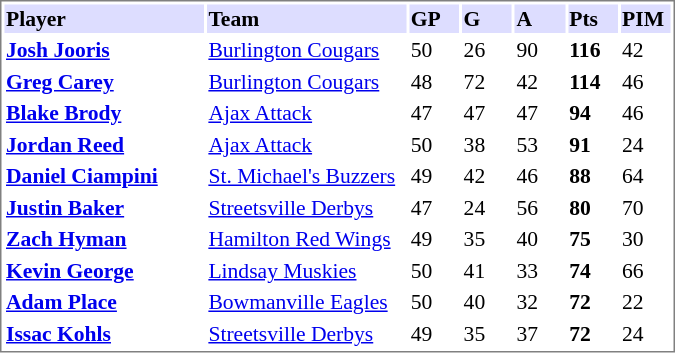<table cellpadding="0">
<tr style="text-align:left; vertical-align:top;">
<td></td>
<td><br><table cellpadding="1"  style="width:450px; font-size:90%; border:1px solid gray;">
<tr>
<th style="background:#ddf; width:30%;">Player</th>
<th style="background:#ddf; width:30%;">Team</th>
<th style="background:#ddf; width:7.5%;">GP</th>
<th style="background:#ddf; width:7.5%;">G</th>
<th style="background:#ddf; width:7.5%;">A</th>
<th style="background:#ddf; width:7.5%;">Pts</th>
<th style="background:#ddf; width:7.5%;">PIM</th>
</tr>
<tr>
<td><strong><a href='#'>Josh Jooris</a></strong></td>
<td><a href='#'>Burlington Cougars</a></td>
<td>50</td>
<td>26</td>
<td>90</td>
<td><strong>116</strong></td>
<td>42</td>
</tr>
<tr>
<td><strong><a href='#'>Greg Carey</a></strong></td>
<td><a href='#'>Burlington Cougars</a></td>
<td>48</td>
<td>72</td>
<td>42</td>
<td><strong>114</strong></td>
<td>46</td>
</tr>
<tr>
<td><strong><a href='#'>Blake Brody</a></strong></td>
<td><a href='#'>Ajax Attack</a></td>
<td>47</td>
<td>47</td>
<td>47</td>
<td><strong>94</strong></td>
<td>46</td>
</tr>
<tr>
<td><strong><a href='#'>Jordan Reed</a></strong></td>
<td><a href='#'>Ajax Attack</a></td>
<td>50</td>
<td>38</td>
<td>53</td>
<td><strong>91</strong></td>
<td>24</td>
</tr>
<tr>
<td><strong><a href='#'>Daniel Ciampini</a></strong></td>
<td><a href='#'>St. Michael's Buzzers</a></td>
<td>49</td>
<td>42</td>
<td>46</td>
<td><strong>88</strong></td>
<td>64</td>
</tr>
<tr>
<td><strong><a href='#'>Justin Baker</a></strong></td>
<td><a href='#'>Streetsville Derbys</a></td>
<td>47</td>
<td>24</td>
<td>56</td>
<td><strong>80</strong></td>
<td>70</td>
</tr>
<tr>
<td><strong><a href='#'>Zach Hyman</a></strong></td>
<td><a href='#'>Hamilton Red Wings</a></td>
<td>49</td>
<td>35</td>
<td>40</td>
<td><strong>75</strong></td>
<td>30</td>
</tr>
<tr>
<td><strong><a href='#'>Kevin George</a></strong></td>
<td><a href='#'>Lindsay Muskies</a></td>
<td>50</td>
<td>41</td>
<td>33</td>
<td><strong>74</strong></td>
<td>66</td>
</tr>
<tr>
<td><strong><a href='#'>Adam Place</a></strong></td>
<td><a href='#'>Bowmanville Eagles</a></td>
<td>50</td>
<td>40</td>
<td>32</td>
<td><strong>72</strong></td>
<td>22</td>
</tr>
<tr>
<td><strong><a href='#'>Issac Kohls</a></strong></td>
<td><a href='#'>Streetsville Derbys</a></td>
<td>49</td>
<td>35</td>
<td>37</td>
<td><strong>72</strong></td>
<td>24</td>
</tr>
</table>
</td>
</tr>
</table>
